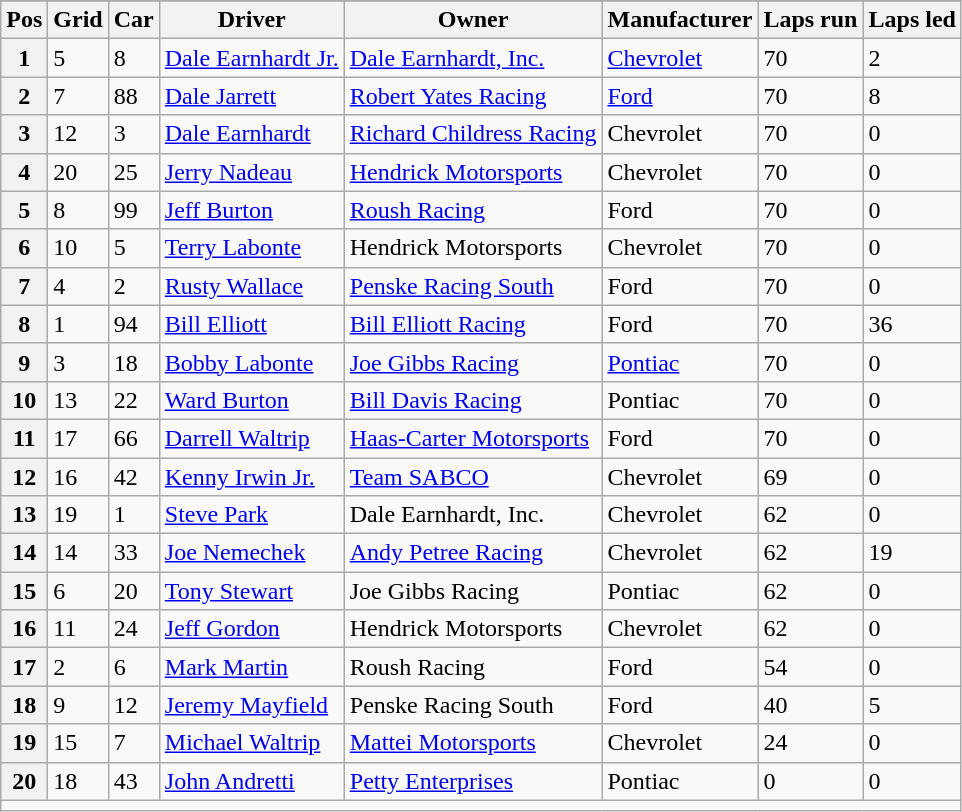<table class="sortable wikitable" border="1">
<tr>
</tr>
<tr>
<th scope="col">Pos</th>
<th scope="col">Grid</th>
<th scope="col">Car</th>
<th scope="col">Driver</th>
<th scope="col">Owner</th>
<th scope="col">Manufacturer</th>
<th scope="col">Laps run</th>
<th scope="col">Laps led</th>
</tr>
<tr>
<th scope="row">1</th>
<td>5</td>
<td>8</td>
<td><a href='#'>Dale Earnhardt Jr.</a></td>
<td><a href='#'>Dale Earnhardt, Inc.</a></td>
<td><a href='#'>Chevrolet</a></td>
<td>70</td>
<td>2</td>
</tr>
<tr>
<th scope="row">2</th>
<td>7</td>
<td>88</td>
<td><a href='#'>Dale Jarrett</a></td>
<td><a href='#'>Robert Yates Racing</a></td>
<td><a href='#'>Ford</a></td>
<td>70</td>
<td>8</td>
</tr>
<tr>
<th scope="row">3</th>
<td>12</td>
<td>3</td>
<td><a href='#'>Dale Earnhardt</a></td>
<td><a href='#'>Richard Childress Racing</a></td>
<td>Chevrolet</td>
<td>70</td>
<td>0</td>
</tr>
<tr>
<th scope="row">4</th>
<td>20</td>
<td>25</td>
<td><a href='#'>Jerry Nadeau</a></td>
<td><a href='#'>Hendrick Motorsports</a></td>
<td>Chevrolet</td>
<td>70</td>
<td>0</td>
</tr>
<tr>
<th scope="row">5</th>
<td>8</td>
<td>99</td>
<td><a href='#'>Jeff Burton</a></td>
<td><a href='#'>Roush Racing</a></td>
<td>Ford</td>
<td>70</td>
<td>0</td>
</tr>
<tr>
<th scope="row">6</th>
<td>10</td>
<td>5</td>
<td><a href='#'>Terry Labonte</a></td>
<td>Hendrick Motorsports</td>
<td>Chevrolet</td>
<td>70</td>
<td>0</td>
</tr>
<tr>
<th scope="row">7</th>
<td>4</td>
<td>2</td>
<td><a href='#'>Rusty Wallace</a></td>
<td><a href='#'>Penske Racing South</a></td>
<td>Ford</td>
<td>70</td>
<td>0</td>
</tr>
<tr>
<th scope="row">8</th>
<td>1</td>
<td>94</td>
<td><a href='#'>Bill Elliott</a></td>
<td><a href='#'>Bill Elliott Racing</a></td>
<td>Ford</td>
<td>70</td>
<td>36</td>
</tr>
<tr>
<th scope="row">9</th>
<td>3</td>
<td>18</td>
<td><a href='#'>Bobby Labonte</a></td>
<td><a href='#'>Joe Gibbs Racing</a></td>
<td><a href='#'>Pontiac</a></td>
<td>70</td>
<td>0</td>
</tr>
<tr>
<th scope="row">10</th>
<td>13</td>
<td>22</td>
<td><a href='#'>Ward Burton</a></td>
<td><a href='#'>Bill Davis Racing</a></td>
<td>Pontiac</td>
<td>70</td>
<td>0</td>
</tr>
<tr>
<th scope="row">11</th>
<td>17</td>
<td>66</td>
<td><a href='#'>Darrell Waltrip</a></td>
<td><a href='#'>Haas-Carter Motorsports</a></td>
<td>Ford</td>
<td>70</td>
<td>0</td>
</tr>
<tr>
<th scope="row">12</th>
<td>16</td>
<td>42</td>
<td><a href='#'>Kenny Irwin Jr.</a></td>
<td><a href='#'>Team SABCO</a></td>
<td>Chevrolet</td>
<td>69</td>
<td>0</td>
</tr>
<tr>
<th scope="row">13</th>
<td>19</td>
<td>1</td>
<td><a href='#'>Steve Park</a></td>
<td>Dale Earnhardt, Inc.</td>
<td>Chevrolet</td>
<td>62</td>
<td>0</td>
</tr>
<tr>
<th scope="row">14</th>
<td>14</td>
<td>33</td>
<td><a href='#'>Joe Nemechek</a></td>
<td><a href='#'>Andy Petree Racing</a></td>
<td>Chevrolet</td>
<td>62</td>
<td>19</td>
</tr>
<tr>
<th scope="row">15</th>
<td>6</td>
<td>20</td>
<td><a href='#'>Tony Stewart</a></td>
<td>Joe Gibbs Racing</td>
<td>Pontiac</td>
<td>62</td>
<td>0</td>
</tr>
<tr>
<th scope="row">16</th>
<td>11</td>
<td>24</td>
<td><a href='#'>Jeff Gordon</a></td>
<td>Hendrick Motorsports</td>
<td>Chevrolet</td>
<td>62</td>
<td>0</td>
</tr>
<tr>
<th scope="row">17</th>
<td>2</td>
<td>6</td>
<td><a href='#'>Mark Martin</a></td>
<td>Roush Racing</td>
<td>Ford</td>
<td>54</td>
<td>0</td>
</tr>
<tr>
<th scope="row">18</th>
<td>9</td>
<td>12</td>
<td><a href='#'>Jeremy Mayfield</a></td>
<td>Penske Racing South</td>
<td>Ford</td>
<td>40</td>
<td>5</td>
</tr>
<tr>
<th scope="row">19</th>
<td>15</td>
<td>7</td>
<td><a href='#'>Michael Waltrip</a></td>
<td><a href='#'>Mattei Motorsports</a></td>
<td>Chevrolet</td>
<td>24</td>
<td>0</td>
</tr>
<tr>
<th scope="row">20</th>
<td>18</td>
<td>43</td>
<td><a href='#'>John Andretti</a></td>
<td><a href='#'>Petty Enterprises</a></td>
<td>Pontiac</td>
<td>0</td>
<td>0</td>
</tr>
<tr class="sortbottom">
<td colspan="8"></td>
</tr>
</table>
